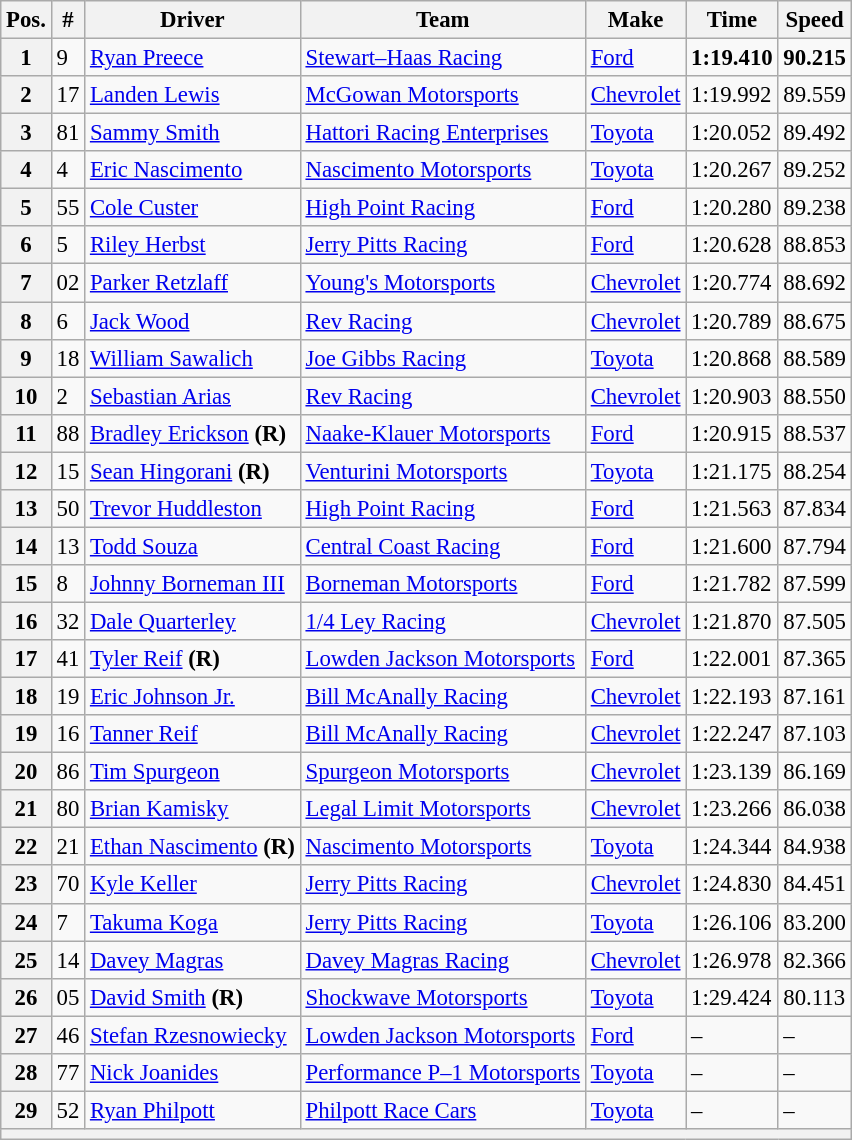<table class="wikitable" style="font-size:95%">
<tr>
<th>Pos.</th>
<th>#</th>
<th>Driver</th>
<th>Team</th>
<th>Make</th>
<th>Time</th>
<th>Speed</th>
</tr>
<tr>
<th>1</th>
<td>9</td>
<td><a href='#'>Ryan Preece</a></td>
<td><a href='#'>Stewart–Haas Racing</a></td>
<td><a href='#'>Ford</a></td>
<td><strong>1:19.410</strong></td>
<td><strong>90.215</strong></td>
</tr>
<tr>
<th>2</th>
<td>17</td>
<td><a href='#'>Landen Lewis</a></td>
<td><a href='#'>McGowan Motorsports</a></td>
<td><a href='#'>Chevrolet</a></td>
<td>1:19.992</td>
<td>89.559</td>
</tr>
<tr>
<th>3</th>
<td>81</td>
<td><a href='#'>Sammy Smith</a></td>
<td><a href='#'>Hattori Racing Enterprises</a></td>
<td><a href='#'>Toyota</a></td>
<td>1:20.052</td>
<td>89.492</td>
</tr>
<tr>
<th>4</th>
<td>4</td>
<td><a href='#'>Eric Nascimento</a></td>
<td><a href='#'>Nascimento Motorsports</a></td>
<td><a href='#'>Toyota</a></td>
<td>1:20.267</td>
<td>89.252</td>
</tr>
<tr>
<th>5</th>
<td>55</td>
<td><a href='#'>Cole Custer</a></td>
<td><a href='#'>High Point Racing</a></td>
<td><a href='#'>Ford</a></td>
<td>1:20.280</td>
<td>89.238</td>
</tr>
<tr>
<th>6</th>
<td>5</td>
<td><a href='#'>Riley Herbst</a></td>
<td><a href='#'>Jerry Pitts Racing</a></td>
<td><a href='#'>Ford</a></td>
<td>1:20.628</td>
<td>88.853</td>
</tr>
<tr>
<th>7</th>
<td>02</td>
<td><a href='#'>Parker Retzlaff</a></td>
<td><a href='#'>Young's Motorsports</a></td>
<td><a href='#'>Chevrolet</a></td>
<td>1:20.774</td>
<td>88.692</td>
</tr>
<tr>
<th>8</th>
<td>6</td>
<td><a href='#'>Jack Wood</a></td>
<td><a href='#'>Rev Racing</a></td>
<td><a href='#'>Chevrolet</a></td>
<td>1:20.789</td>
<td>88.675</td>
</tr>
<tr>
<th>9</th>
<td>18</td>
<td><a href='#'>William Sawalich</a></td>
<td><a href='#'>Joe Gibbs Racing</a></td>
<td><a href='#'>Toyota</a></td>
<td>1:20.868</td>
<td>88.589</td>
</tr>
<tr>
<th>10</th>
<td>2</td>
<td><a href='#'>Sebastian Arias</a></td>
<td><a href='#'>Rev Racing</a></td>
<td><a href='#'>Chevrolet</a></td>
<td>1:20.903</td>
<td>88.550</td>
</tr>
<tr>
<th>11</th>
<td>88</td>
<td><a href='#'>Bradley Erickson</a> <strong>(R)</strong></td>
<td><a href='#'>Naake-Klauer Motorsports</a></td>
<td><a href='#'>Ford</a></td>
<td>1:20.915</td>
<td>88.537</td>
</tr>
<tr>
<th>12</th>
<td>15</td>
<td><a href='#'>Sean Hingorani</a> <strong>(R)</strong></td>
<td><a href='#'>Venturini Motorsports</a></td>
<td><a href='#'>Toyota</a></td>
<td>1:21.175</td>
<td>88.254</td>
</tr>
<tr>
<th>13</th>
<td>50</td>
<td><a href='#'>Trevor Huddleston</a></td>
<td><a href='#'>High Point Racing</a></td>
<td><a href='#'>Ford</a></td>
<td>1:21.563</td>
<td>87.834</td>
</tr>
<tr>
<th>14</th>
<td>13</td>
<td><a href='#'>Todd Souza</a></td>
<td><a href='#'>Central Coast Racing</a></td>
<td><a href='#'>Ford</a></td>
<td>1:21.600</td>
<td>87.794</td>
</tr>
<tr>
<th>15</th>
<td>8</td>
<td><a href='#'>Johnny Borneman III</a></td>
<td><a href='#'>Borneman Motorsports</a></td>
<td><a href='#'>Ford</a></td>
<td>1:21.782</td>
<td>87.599</td>
</tr>
<tr>
<th>16</th>
<td>32</td>
<td><a href='#'>Dale Quarterley</a></td>
<td><a href='#'>1/4 Ley Racing</a></td>
<td><a href='#'>Chevrolet</a></td>
<td>1:21.870</td>
<td>87.505</td>
</tr>
<tr>
<th>17</th>
<td>41</td>
<td><a href='#'>Tyler Reif</a> <strong>(R)</strong></td>
<td><a href='#'>Lowden Jackson Motorsports</a></td>
<td><a href='#'>Ford</a></td>
<td>1:22.001</td>
<td>87.365</td>
</tr>
<tr>
<th>18</th>
<td>19</td>
<td><a href='#'>Eric Johnson Jr.</a></td>
<td><a href='#'>Bill McAnally Racing</a></td>
<td><a href='#'>Chevrolet</a></td>
<td>1:22.193</td>
<td>87.161</td>
</tr>
<tr>
<th>19</th>
<td>16</td>
<td><a href='#'>Tanner Reif</a></td>
<td nowrap=""><a href='#'>Bill McAnally Racing</a></td>
<td><a href='#'>Chevrolet</a></td>
<td>1:22.247</td>
<td>87.103</td>
</tr>
<tr>
<th>20</th>
<td>86</td>
<td><a href='#'>Tim Spurgeon</a></td>
<td><a href='#'>Spurgeon Motorsports</a></td>
<td><a href='#'>Chevrolet</a></td>
<td>1:23.139</td>
<td>86.169</td>
</tr>
<tr>
<th>21</th>
<td>80</td>
<td nowrap=""><a href='#'>Brian Kamisky</a></td>
<td><a href='#'>Legal Limit Motorsports</a></td>
<td><a href='#'>Chevrolet</a></td>
<td>1:23.266</td>
<td>86.038</td>
</tr>
<tr>
<th>22</th>
<td>21</td>
<td><a href='#'>Ethan Nascimento</a> <strong>(R)</strong></td>
<td><a href='#'>Nascimento Motorsports</a></td>
<td><a href='#'>Toyota</a></td>
<td>1:24.344</td>
<td>84.938</td>
</tr>
<tr>
<th>23</th>
<td>70</td>
<td><a href='#'>Kyle Keller</a></td>
<td><a href='#'>Jerry Pitts Racing</a></td>
<td><a href='#'>Chevrolet</a></td>
<td>1:24.830</td>
<td>84.451</td>
</tr>
<tr>
<th>24</th>
<td>7</td>
<td><a href='#'>Takuma Koga</a></td>
<td><a href='#'>Jerry Pitts Racing</a></td>
<td><a href='#'>Toyota</a></td>
<td>1:26.106</td>
<td>83.200</td>
</tr>
<tr>
<th>25</th>
<td>14</td>
<td><a href='#'>Davey Magras</a></td>
<td><a href='#'>Davey Magras Racing</a></td>
<td><a href='#'>Chevrolet</a></td>
<td>1:26.978</td>
<td>82.366</td>
</tr>
<tr>
<th>26</th>
<td>05</td>
<td><a href='#'>David Smith</a> <strong>(R)</strong></td>
<td><a href='#'>Shockwave Motorsports</a></td>
<td><a href='#'>Toyota</a></td>
<td>1:29.424</td>
<td>80.113</td>
</tr>
<tr>
<th>27</th>
<td>46</td>
<td><a href='#'>Stefan Rzesnowiecky</a></td>
<td><a href='#'>Lowden Jackson Motorsports</a></td>
<td><a href='#'>Ford</a></td>
<td>–</td>
<td>–</td>
</tr>
<tr>
<th>28</th>
<td>77</td>
<td><a href='#'>Nick Joanides</a></td>
<td><a href='#'>Performance P–1 Motorsports</a></td>
<td><a href='#'>Toyota</a></td>
<td>–</td>
<td>–</td>
</tr>
<tr>
<th>29</th>
<td>52</td>
<td><a href='#'>Ryan Philpott</a></td>
<td><a href='#'>Philpott Race Cars</a></td>
<td><a href='#'>Toyota</a></td>
<td>–</td>
<td>–</td>
</tr>
<tr>
<th colspan="7"></th>
</tr>
</table>
